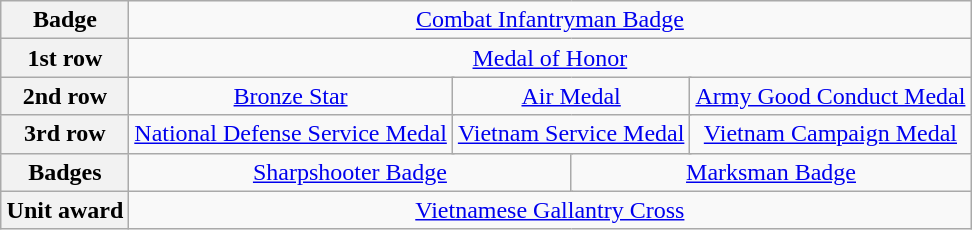<table class="wikitable" style="margin:1em auto; text-align:center;">
<tr>
<th>Badge</th>
<td colspan="12"><a href='#'>Combat Infantryman Badge</a></td>
</tr>
<tr>
<th>1st row</th>
<td colspan="12"><a href='#'>Medal of Honor</a><br></td>
</tr>
<tr>
<th>2nd row</th>
<td colspan="4"><a href='#'>Bronze Star</a></td>
<td colspan="4"><a href='#'>Air Medal</a></td>
<td colspan="4"><a href='#'>Army Good Conduct Medal</a></td>
</tr>
<tr>
<th>3rd row</th>
<td colspan="4"><a href='#'>National Defense Service Medal</a></td>
<td colspan="4"><a href='#'>Vietnam Service Medal</a> <br></td>
<td colspan="4"><a href='#'>Vietnam Campaign Medal</a></td>
</tr>
<tr>
<th>Badges</th>
<td colspan="6"><a href='#'>Sharpshooter Badge</a> <br></td>
<td colspan="6"><a href='#'>Marksman Badge</a> <br></td>
</tr>
<tr>
<th>Unit award</th>
<td colspan="12"><a href='#'>Vietnamese Gallantry Cross</a> <br></td>
</tr>
</table>
